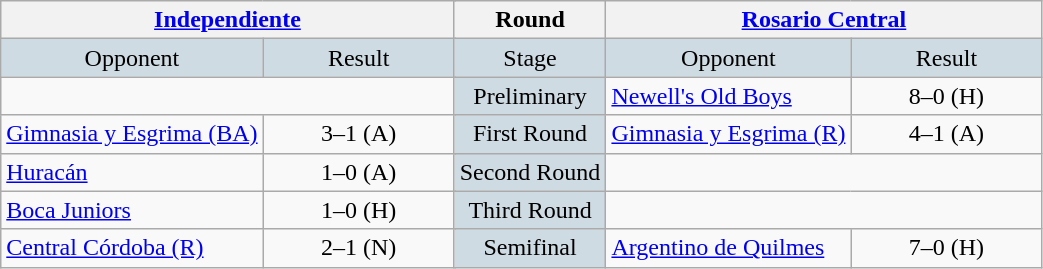<table class="wikitable" style="text-align:center;">
<tr>
<th colspan=3 width=200px><a href='#'>Independiente</a></th>
<th>Round</th>
<th colspan=3 width=200px><a href='#'>Rosario Central</a></th>
</tr>
<tr bgcolor= #CFDBE2>
<td>Opponent</td>
<td colspan=2 width=120px>Result</td>
<td>Stage</td>
<td>Opponent</td>
<td colspan=2 width=120px>Result</td>
</tr>
<tr>
<td colspan=3></td>
<td bgcolor= #CFDBE2>Preliminary</td>
<td align=left><a href='#'>Newell's Old Boys</a></td>
<td colspan=2>8–0 (H)</td>
</tr>
<tr>
<td align=left><a href='#'>Gimnasia y Esgrima (BA)</a></td>
<td colspan=2>3–1 (A)</td>
<td bgcolor= #CFDBE2>First Round</td>
<td align=left><a href='#'>Gimnasia y Esgrima (R)</a></td>
<td colspan=2>4–1 (A)</td>
</tr>
<tr>
<td align=left><a href='#'>Huracán</a></td>
<td colspan=2>1–0 (A)</td>
<td bgcolor= #CFDBE2>Second Round</td>
<td colspan=2></td>
</tr>
<tr>
<td align=left><a href='#'>Boca Juniors</a></td>
<td colspan=2>1–0 (H)</td>
<td bgcolor= #CFDBE2>Third Round</td>
<td colspan=2></td>
</tr>
<tr>
<td align=left><a href='#'>Central Córdoba (R)</a></td>
<td colspan=2>2–1  (N) </td>
<td bgcolor= #CFDBE2>Semifinal </td>
<td align=left><a href='#'>Argentino de Quilmes</a></td>
<td colspan=2>7–0 (H)</td>
</tr>
</table>
